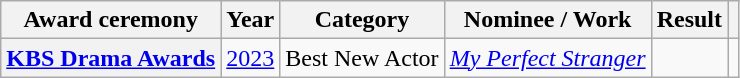<table class="wikitable plainrowheaders">
<tr>
<th scope="col">Award ceremony</th>
<th scope="col">Year</th>
<th scope="col">Category</th>
<th scope="col">Nominee / Work</th>
<th scope="col">Result</th>
<th scope="col" class="unsortable"></th>
</tr>
<tr>
<th scope="row"><a href='#'>KBS Drama Awards</a></th>
<td style="text-align:center"><a href='#'>2023</a></td>
<td>Best New Actor</td>
<td><em><a href='#'>My Perfect Stranger</a></em></td>
<td></td>
<td style="text-align:center"></td>
</tr>
</table>
